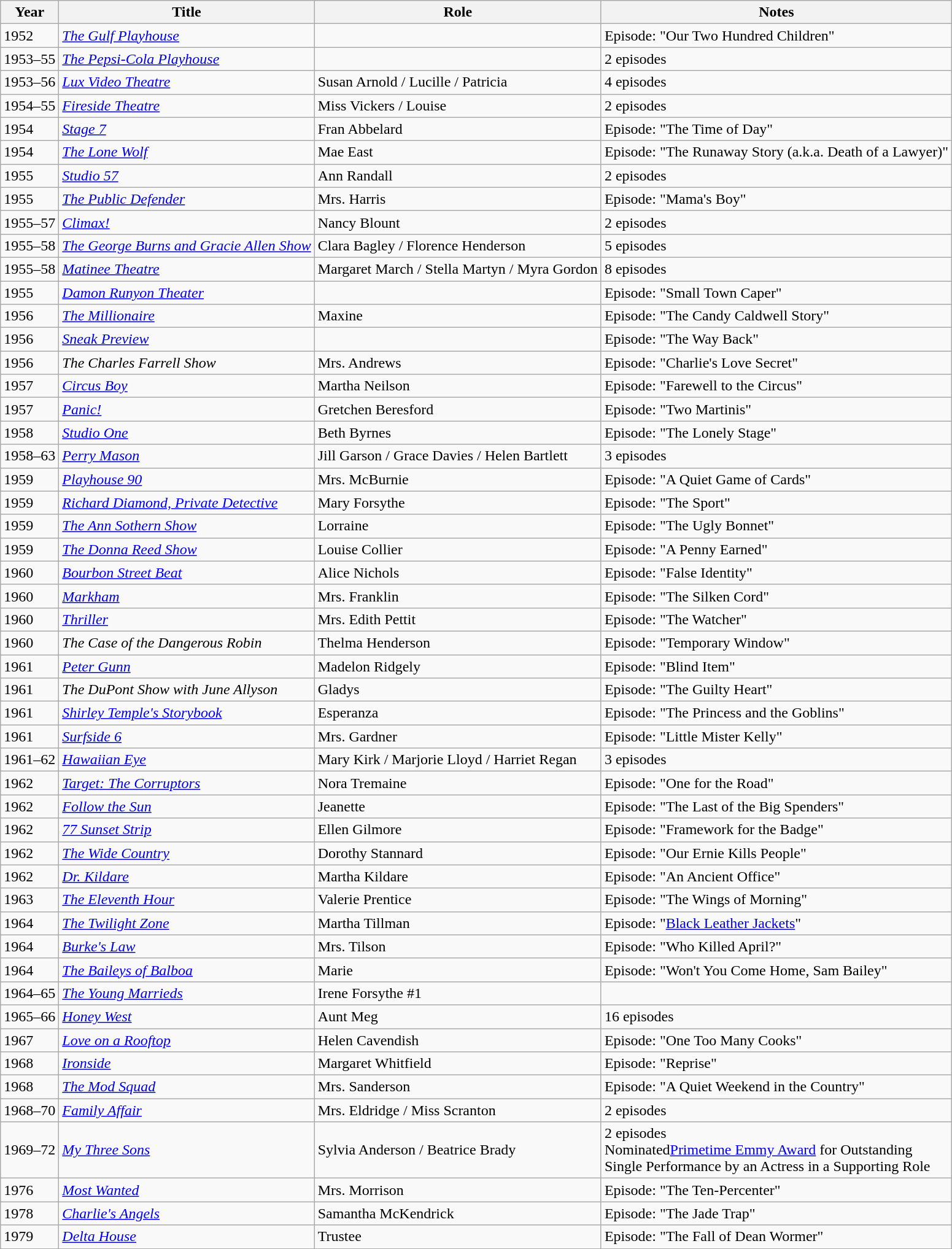<table class="wikitable sortable">
<tr>
<th>Year</th>
<th>Title</th>
<th>Role</th>
<th class="unsortable">Notes</th>
</tr>
<tr>
<td>1952</td>
<td><em><a href='#'>The Gulf Playhouse</a></em></td>
<td></td>
<td>Episode: "Our Two Hundred Children"</td>
</tr>
<tr>
<td>1953–55</td>
<td><em><a href='#'>The Pepsi-Cola Playhouse</a></em></td>
<td></td>
<td>2 episodes</td>
</tr>
<tr>
<td>1953–56</td>
<td><em><a href='#'>Lux Video Theatre</a></em></td>
<td>Susan Arnold / Lucille / Patricia</td>
<td>4 episodes</td>
</tr>
<tr>
<td>1954–55</td>
<td><em><a href='#'>Fireside Theatre</a></em></td>
<td>Miss Vickers / Louise</td>
<td>2 episodes</td>
</tr>
<tr>
<td>1954</td>
<td><em><a href='#'>Stage 7</a></em></td>
<td>Fran Abbelard</td>
<td>Episode: "The Time of Day"</td>
</tr>
<tr>
<td>1954</td>
<td><em><a href='#'>The Lone Wolf</a></em></td>
<td>Mae East</td>
<td>Episode: "The Runaway Story (a.k.a. Death of a Lawyer)"</td>
</tr>
<tr>
<td>1955</td>
<td><em><a href='#'>Studio 57</a></em></td>
<td>Ann Randall</td>
<td>2 episodes</td>
</tr>
<tr>
<td>1955</td>
<td><em><a href='#'>The Public Defender</a></em></td>
<td>Mrs. Harris</td>
<td>Episode: "Mama's Boy"</td>
</tr>
<tr>
<td>1955–57</td>
<td><em><a href='#'>Climax!</a></em></td>
<td>Nancy Blount</td>
<td>2 episodes</td>
</tr>
<tr>
<td>1955–58</td>
<td><em><a href='#'>The George Burns and Gracie Allen Show</a></em></td>
<td>Clara Bagley / Florence Henderson</td>
<td>5 episodes</td>
</tr>
<tr>
<td>1955–58</td>
<td><em><a href='#'>Matinee Theatre</a></em></td>
<td>Margaret March / Stella Martyn / Myra Gordon</td>
<td>8 episodes</td>
</tr>
<tr>
<td>1955</td>
<td><em><a href='#'>Damon Runyon Theater</a></em></td>
<td></td>
<td>Episode: "Small Town Caper"</td>
</tr>
<tr>
<td>1956</td>
<td><em><a href='#'>The Millionaire</a></em></td>
<td>Maxine</td>
<td>Episode: "The Candy Caldwell Story"</td>
</tr>
<tr>
<td>1956</td>
<td><em><a href='#'>Sneak Preview</a></em></td>
<td></td>
<td>Episode: "The Way Back"</td>
</tr>
<tr>
<td>1956</td>
<td><em>The Charles Farrell Show</em></td>
<td>Mrs. Andrews</td>
<td>Episode: "Charlie's Love Secret"</td>
</tr>
<tr>
<td>1957</td>
<td><em><a href='#'>Circus Boy</a></em></td>
<td>Martha Neilson</td>
<td>Episode: "Farewell to the Circus"</td>
</tr>
<tr>
<td>1957</td>
<td><em><a href='#'>Panic!</a></em></td>
<td>Gretchen Beresford</td>
<td>Episode: "Two Martinis"</td>
</tr>
<tr>
<td>1958</td>
<td><em><a href='#'>Studio One</a></em></td>
<td>Beth Byrnes</td>
<td>Episode: "The Lonely Stage"</td>
</tr>
<tr>
<td>1958–63</td>
<td><em><a href='#'>Perry Mason</a></em></td>
<td>Jill Garson / Grace Davies / Helen Bartlett</td>
<td>3 episodes</td>
</tr>
<tr>
<td>1959</td>
<td><em><a href='#'>Playhouse 90</a></em></td>
<td>Mrs. McBurnie</td>
<td>Episode: "A Quiet Game of Cards"</td>
</tr>
<tr>
<td>1959</td>
<td><em><a href='#'>Richard Diamond, Private Detective</a></em></td>
<td>Mary Forsythe</td>
<td>Episode: "The Sport"</td>
</tr>
<tr>
<td>1959</td>
<td><em><a href='#'>The Ann Sothern Show</a></em></td>
<td>Lorraine</td>
<td>Episode: "The Ugly Bonnet"</td>
</tr>
<tr>
<td>1959</td>
<td><em><a href='#'>The Donna Reed Show</a></em></td>
<td>Louise Collier</td>
<td>Episode: "A Penny Earned"</td>
</tr>
<tr>
<td>1960</td>
<td><em><a href='#'>Bourbon Street Beat</a></em></td>
<td>Alice Nichols</td>
<td>Episode: "False Identity"</td>
</tr>
<tr>
<td>1960</td>
<td><em><a href='#'>Markham</a></em></td>
<td>Mrs. Franklin</td>
<td>Episode: "The Silken Cord"</td>
</tr>
<tr>
<td>1960</td>
<td><em><a href='#'>Thriller</a></em></td>
<td>Mrs. Edith Pettit</td>
<td>Episode: "The Watcher"</td>
</tr>
<tr>
<td>1960</td>
<td><em>The Case of the Dangerous Robin</em></td>
<td>Thelma Henderson</td>
<td>Episode: "Temporary Window"</td>
</tr>
<tr>
<td>1961</td>
<td><em><a href='#'>Peter Gunn</a></em></td>
<td>Madelon Ridgely</td>
<td>Episode: "Blind Item"</td>
</tr>
<tr>
<td>1961</td>
<td><em>The DuPont Show with June Allyson</em></td>
<td>Gladys</td>
<td>Episode: "The Guilty Heart"</td>
</tr>
<tr>
<td>1961</td>
<td><em><a href='#'>Shirley Temple's Storybook</a></em></td>
<td>Esperanza</td>
<td>Episode: "The Princess and the Goblins"</td>
</tr>
<tr>
<td>1961</td>
<td><em><a href='#'>Surfside 6</a></em></td>
<td>Mrs. Gardner</td>
<td>Episode: "Little Mister Kelly"</td>
</tr>
<tr>
<td>1961–62</td>
<td><em><a href='#'>Hawaiian Eye</a></em></td>
<td>Mary Kirk / Marjorie Lloyd / Harriet Regan</td>
<td>3 episodes</td>
</tr>
<tr>
<td>1962</td>
<td><em><a href='#'>Target: The Corruptors</a></em></td>
<td>Nora Tremaine</td>
<td>Episode: "One for the Road"</td>
</tr>
<tr>
<td>1962</td>
<td><em><a href='#'>Follow the Sun</a></em></td>
<td>Jeanette</td>
<td>Episode: "The Last of the Big Spenders"</td>
</tr>
<tr>
<td>1962</td>
<td><em><a href='#'>77 Sunset Strip</a></em></td>
<td>Ellen Gilmore</td>
<td>Episode: "Framework for the Badge"</td>
</tr>
<tr>
<td>1962</td>
<td><em><a href='#'>The Wide Country</a></em></td>
<td>Dorothy Stannard</td>
<td>Episode: "Our Ernie Kills People"</td>
</tr>
<tr>
<td>1962</td>
<td><em><a href='#'>Dr. Kildare</a></em></td>
<td>Martha Kildare</td>
<td>Episode: "An Ancient Office"</td>
</tr>
<tr>
<td>1963</td>
<td><em><a href='#'>The Eleventh Hour</a></em></td>
<td>Valerie Prentice</td>
<td>Episode: "The Wings of Morning"</td>
</tr>
<tr>
<td>1964</td>
<td><em><a href='#'>The Twilight Zone</a></em></td>
<td>Martha Tillman</td>
<td>Episode: "<a href='#'>Black Leather Jackets</a>"</td>
</tr>
<tr>
<td>1964</td>
<td><em><a href='#'>Burke's Law</a></em></td>
<td>Mrs. Tilson</td>
<td>Episode: "Who Killed April?"</td>
</tr>
<tr>
<td>1964</td>
<td><em><a href='#'>The Baileys of Balboa</a></em></td>
<td>Marie</td>
<td>Episode: "Won't You Come Home, Sam Bailey"</td>
</tr>
<tr>
<td>1964–65</td>
<td><em><a href='#'>The Young Marrieds</a></em></td>
<td>Irene Forsythe #1</td>
<td></td>
</tr>
<tr>
<td>1965–66</td>
<td><em><a href='#'>Honey West</a></em></td>
<td>Aunt Meg</td>
<td>16 episodes</td>
</tr>
<tr>
<td>1967</td>
<td><em><a href='#'>Love on a Rooftop</a></em></td>
<td>Helen Cavendish</td>
<td>Episode: "One Too Many Cooks"</td>
</tr>
<tr>
<td>1968</td>
<td><em><a href='#'>Ironside</a></em></td>
<td>Margaret Whitfield</td>
<td>Episode: "Reprise"</td>
</tr>
<tr>
<td>1968</td>
<td><em><a href='#'>The Mod Squad</a></em></td>
<td>Mrs. Sanderson</td>
<td>Episode: "A Quiet Weekend in the Country"</td>
</tr>
<tr>
<td>1968–70</td>
<td><em><a href='#'>Family Affair</a></em></td>
<td>Mrs. Eldridge / Miss Scranton</td>
<td>2 episodes</td>
</tr>
<tr>
<td>1969–72</td>
<td><em><a href='#'>My Three Sons</a></em></td>
<td>Sylvia Anderson / Beatrice Brady</td>
<td>2 episodes<br>Nominated<a href='#'>Primetime Emmy Award</a> for Outstanding <br>Single Performance by an Actress in a Supporting Role</td>
</tr>
<tr>
<td>1976</td>
<td><em><a href='#'>Most Wanted</a></em></td>
<td>Mrs. Morrison</td>
<td>Episode: "The Ten-Percenter"</td>
</tr>
<tr>
<td>1978</td>
<td><em><a href='#'>Charlie's Angels</a></em></td>
<td>Samantha McKendrick</td>
<td>Episode: "The Jade Trap"</td>
</tr>
<tr>
<td>1979</td>
<td><em><a href='#'>Delta House</a></em></td>
<td>Trustee</td>
<td>Episode: "The Fall of Dean Wormer"</td>
</tr>
</table>
